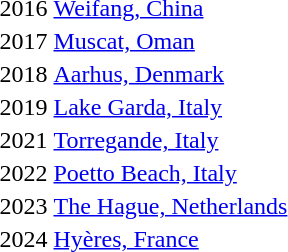<table>
<tr>
<td>2016<br></td>
<td><a href='#'>Weifang, China</a></td>
<td></td>
<td></td>
<td></td>
</tr>
<tr>
<td>2017</td>
<td><a href='#'>Muscat, Oman</a></td>
<td></td>
<td></td>
<td></td>
</tr>
<tr>
<td>2018</td>
<td><a href='#'>Aarhus, Denmark</a></td>
<td></td>
<td></td>
<td></td>
</tr>
<tr>
<td>2019</td>
<td><a href='#'>Lake Garda, Italy</a></td>
<td></td>
<td></td>
<td></td>
</tr>
<tr>
<td>2021</td>
<td><a href='#'>Torregande, Italy</a></td>
<td></td>
<td></td>
<td></td>
</tr>
<tr>
<td>2022</td>
<td><a href='#'>Poetto Beach, Italy</a></td>
<td></td>
<td></td>
<td></td>
</tr>
<tr>
<td>2023</td>
<td><a href='#'>The Hague, Netherlands</a></td>
<td></td>
<td></td>
<td></td>
</tr>
<tr>
<td>2024</td>
<td><a href='#'>Hyères, France</a></td>
<td></td>
<td></td>
<td></td>
</tr>
</table>
